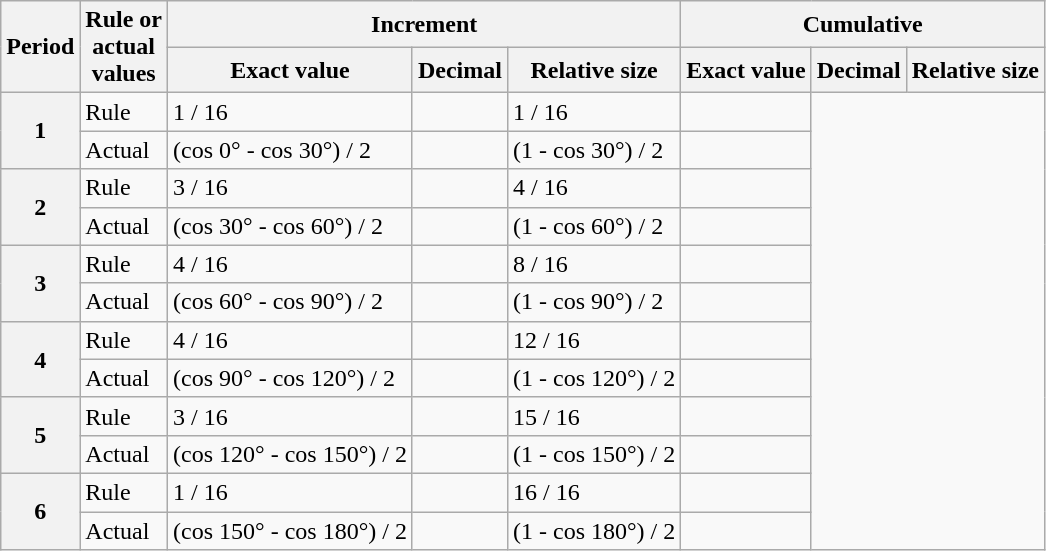<table class="wikitable">
<tr>
<th rowspan="2">Period</th>
<th rowspan="2">Rule or<br>actual<br>values</th>
<th colspan="3">Increment</th>
<th colspan="3">Cumulative</th>
</tr>
<tr>
<th>Exact value</th>
<th>Decimal</th>
<th>Relative size</th>
<th>Exact value</th>
<th>Decimal</th>
<th>Relative size</th>
</tr>
<tr ->
<th rowspan="2">1</th>
<td>Rule</td>
<td>1 / 16</td>
<td></td>
<td>1 / 16</td>
<td></td>
</tr>
<tr>
<td>Actual</td>
<td>(cos 0° - cos 30°) / 2</td>
<td></td>
<td>(1 - cos 30°) / 2</td>
<td></td>
</tr>
<tr ->
<th rowspan="2">2</th>
<td>Rule</td>
<td>3 / 16</td>
<td></td>
<td>4 / 16</td>
<td></td>
</tr>
<tr>
<td>Actual</td>
<td>(cos 30° - cos 60°) / 2</td>
<td></td>
<td>(1 - cos 60°) / 2</td>
<td></td>
</tr>
<tr ->
<th rowspan="2">3</th>
<td>Rule</td>
<td>4 / 16</td>
<td></td>
<td>8 / 16</td>
<td></td>
</tr>
<tr>
<td>Actual</td>
<td>(cos 60° - cos 90°) / 2</td>
<td></td>
<td>(1 - cos 90°) / 2</td>
<td></td>
</tr>
<tr ->
<th rowspan="2">4</th>
<td>Rule</td>
<td>4 / 16</td>
<td></td>
<td>12 / 16</td>
<td></td>
</tr>
<tr>
<td>Actual</td>
<td>(cos 90° - cos 120°) / 2</td>
<td></td>
<td>(1 - cos 120°) / 2</td>
<td></td>
</tr>
<tr ->
<th rowspan="2">5</th>
<td>Rule</td>
<td>3 / 16</td>
<td></td>
<td>15 / 16</td>
<td></td>
</tr>
<tr>
<td>Actual</td>
<td>(cos 120° - cos 150°) / 2</td>
<td></td>
<td>(1 - cos 150°) / 2</td>
<td></td>
</tr>
<tr ->
<th rowspan="2">6</th>
<td>Rule</td>
<td>1 / 16</td>
<td></td>
<td>16 / 16</td>
<td></td>
</tr>
<tr>
<td>Actual</td>
<td>(cos 150° - cos 180°) / 2</td>
<td></td>
<td>(1 - cos 180°) / 2</td>
<td></td>
</tr>
</table>
